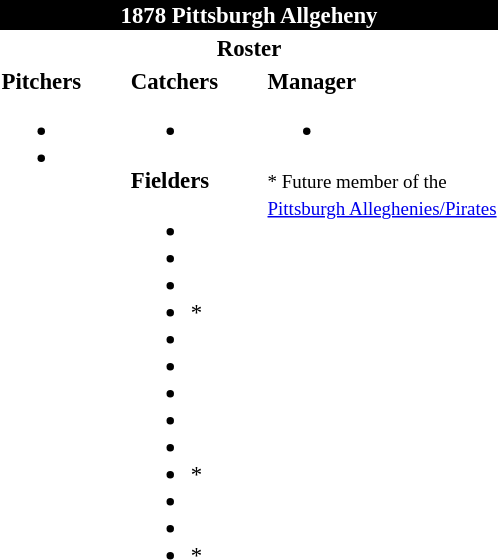<table class="toccolours" style="font-size: 95%;">
<tr>
<th colspan="10" style="background-color: black; color: white; text-align: center;">1878 Pittsburgh Allgeheny</th>
</tr>
<tr>
<td colspan="10" style="background-color: white; color: black; text-align: center;"><strong>Roster</strong></td>
</tr>
<tr>
<td valign="top"><strong>Pitchers</strong><br><ul><li></li><li></li></ul></td>
<td width="25px"></td>
<td valign="top"><strong>Catchers</strong><br><ul><li></li></ul><strong>Fielders</strong><ul><li></li><li></li><li></li><li>*</li><li></li><li></li><li></li><li></li><li></li><li>*</li><li></li><li></li><li>*</li></ul></td>
<td width="25px"></td>
<td valign="top"><strong>Manager</strong><br><ul><li></li></ul><small> * Future member of the <br><a href='#'>Pittsburgh Alleghenies/Pirates</a></small></td>
</tr>
</table>
